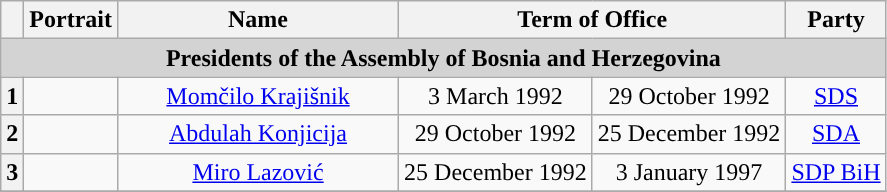<table class="wikitable" style="text-align:center">
<tr ->
<th></th>
<th>Portrait</th>
<th width=180>Name<br></th>
<th colspan=2>Term of Office</th>
<th>Party</th>
</tr>
<tr ->
<td colspan="6" bgcolor="lightgrey" align=center><strong>Presidents of the Assembly of Bosnia and Herzegovina</strong></td>
</tr>
<tr ->
<th style="background:">1</th>
<td></td>
<td><a href='#'>Momčilo Krajišnik</a><br></td>
<td>3 March 1992</td>
<td>29 October 1992</td>
<td><a href='#'>SDS</a></td>
</tr>
<tr ->
<th style="background:">2</th>
<td></td>
<td><a href='#'>Abdulah Konjicija</a><br></td>
<td>29 October 1992</td>
<td>25 December 1992</td>
<td><a href='#'>SDA</a></td>
</tr>
<tr ->
<th style="background:">3</th>
<td></td>
<td><a href='#'>Miro Lazović</a><br></td>
<td>25 December 1992</td>
<td>3 January 1997</td>
<td><a href='#'>SDP BiH</a></td>
</tr>
<tr ->
</tr>
</table>
